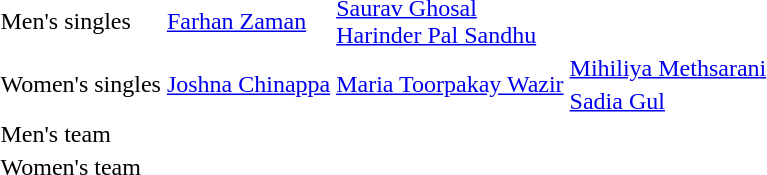<table>
<tr>
<td rowspan=2>Men's singles<br></td>
<td rowspan=2> <a href='#'>Farhan Zaman</a></td>
<td rowspan=2><a href='#'>Saurav Ghosal</a><br><a href='#'>Harinder Pal Sandhu</a></td>
</tr>
<tr>
<td></td>
</tr>
<tr>
<td rowspan=2>Women's singles<br></td>
<td rowspan=2> <a href='#'>Joshna Chinappa</a></td>
<td rowspan=2> <a href='#'>Maria Toorpakay Wazir</a></td>
<td> <a href='#'>Mihiliya Methsarani</a></td>
</tr>
<tr>
<td> <a href='#'>Sadia Gul</a></td>
</tr>
<tr>
<td>Men's team<br></td>
<td></td>
<td><br></td>
<td></td>
</tr>
<tr>
<td>Women's team<br></td>
<td></td>
<td></td>
<td><br></td>
</tr>
</table>
